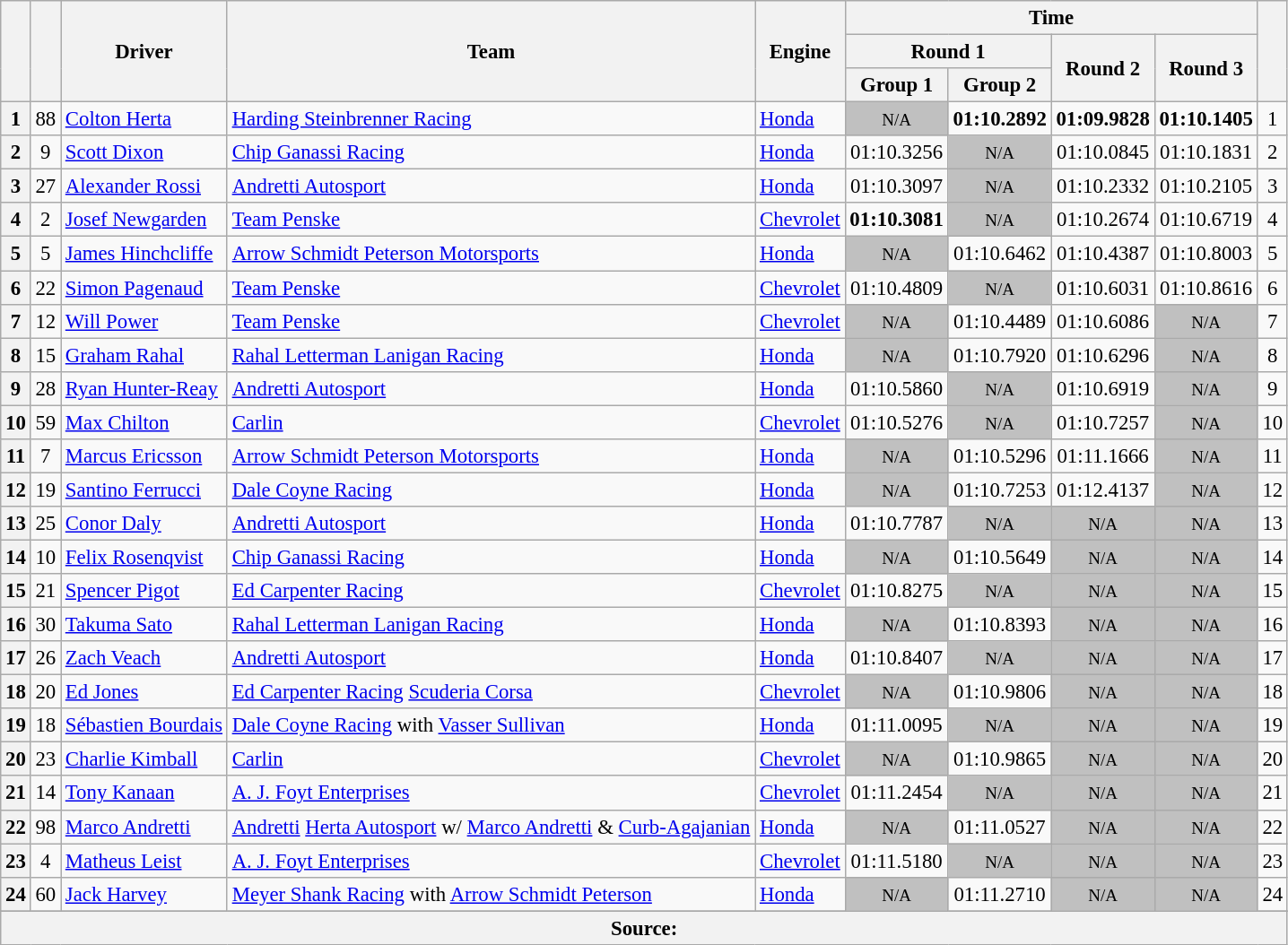<table class="wikitable sortable" style="font-size: 95%;">
<tr>
<th rowspan="3"></th>
<th rowspan="3"></th>
<th rowspan="3">Driver</th>
<th rowspan="3">Team</th>
<th rowspan="3">Engine</th>
<th colspan="4">Time</th>
<th rowspan="3"></th>
</tr>
<tr>
<th scope="col" colspan="2">Round 1</th>
<th scope="col" rowspan="2">Round 2</th>
<th scope="col" rowspan="2">Round 3</th>
</tr>
<tr>
<th scope="col">Group 1</th>
<th scope="col">Group 2</th>
</tr>
<tr>
<th>1</th>
<td align="center">88</td>
<td> <a href='#'>Colton Herta</a> <strong></strong></td>
<td><a href='#'>Harding Steinbrenner Racing</a></td>
<td><a href='#'>Honda</a></td>
<td style="background: silver" align="center" data-sort-value="2"><small>N/A</small></td>
<td align="center"><strong>01:10.2892</strong></td>
<td align="center"><strong>01:09.9828</strong></td>
<td align="center"><strong>01:10.1405</strong></td>
<td align="center">1</td>
</tr>
<tr>
<th>2</th>
<td align="center">9</td>
<td> <a href='#'>Scott Dixon</a></td>
<td><a href='#'>Chip Ganassi Racing</a></td>
<td><a href='#'>Honda</a></td>
<td align="center">01:10.3256</td>
<td style="background: silver" align="center" data-sort-value="3"><small>N/A</small></td>
<td align="center">01:10.0845</td>
<td align="center">01:10.1831</td>
<td align="center">2</td>
</tr>
<tr>
<th>3</th>
<td align="center">27</td>
<td> <a href='#'>Alexander Rossi</a></td>
<td><a href='#'>Andretti Autosport</a></td>
<td><a href='#'>Honda</a></td>
<td align="center">01:10.3097</td>
<td style="background: silver" align="center" data-sort-value="4"><small>N/A</small></td>
<td align="center">01:10.2332</td>
<td align="center">01:10.2105</td>
<td align="center">3</td>
</tr>
<tr>
<th>4</th>
<td align="center">2</td>
<td> <a href='#'>Josef Newgarden</a></td>
<td><a href='#'>Team Penske</a></td>
<td><a href='#'>Chevrolet</a></td>
<td align="center"><strong>01:10.3081</strong></td>
<td style="background: silver" align="center" data-sort-value="5"><small>N/A</small></td>
<td align="center">01:10.2674</td>
<td align="center">01:10.6719</td>
<td align="center">4</td>
</tr>
<tr>
<th>5</th>
<td align="center">5</td>
<td> <a href='#'>James Hinchcliffe</a></td>
<td><a href='#'>Arrow Schmidt Peterson Motorsports</a></td>
<td><a href='#'>Honda</a></td>
<td style="background: silver" align="center" data-sort-value="6"><small>N/A</small></td>
<td align="center">01:10.6462</td>
<td align="center">01:10.4387</td>
<td align="center">01:10.8003</td>
<td align="center">5</td>
</tr>
<tr>
<th>6</th>
<td align="center">22</td>
<td> <a href='#'>Simon Pagenaud</a></td>
<td><a href='#'>Team Penske</a></td>
<td><a href='#'>Chevrolet</a></td>
<td align="center">01:10.4809</td>
<td style="background: silver" align="center" data-sort-value="7"><small>N/A</small></td>
<td align="center">01:10.6031</td>
<td align="center">01:10.8616</td>
<td align="center">6</td>
</tr>
<tr>
<th>7</th>
<td align="center">12</td>
<td> <a href='#'>Will Power</a></td>
<td><a href='#'>Team Penske</a></td>
<td><a href='#'>Chevrolet</a></td>
<td style="background: silver" align="center" data-sort-value="8"><small>N/A</small></td>
<td align="center">01:10.4489</td>
<td align="center">01:10.6086</td>
<td style="background: silver" align="center" data-sort-value="8"><small>N/A</small></td>
<td align="center">7</td>
</tr>
<tr>
<th>8</th>
<td align="center">15</td>
<td> <a href='#'>Graham Rahal</a></td>
<td><a href='#'>Rahal Letterman Lanigan Racing</a></td>
<td><a href='#'>Honda</a></td>
<td style="background: silver" align="center" data-sort-value="9"><small>N/A</small></td>
<td align="center">01:10.7920</td>
<td align="center">01:10.6296</td>
<td style="background: silver" align="center" data-sort-value="9"><small>N/A</small></td>
<td align="center">8</td>
</tr>
<tr>
<th>9</th>
<td align="center">28</td>
<td> <a href='#'>Ryan Hunter-Reay</a></td>
<td><a href='#'>Andretti Autosport</a></td>
<td><a href='#'>Honda</a></td>
<td align="center">01:10.5860</td>
<td style="background: silver" align="center" data-sort-value="10"><small>N/A</small></td>
<td align="center">01:10.6919</td>
<td style="background: silver" align="center" data-sort-value="10"><small>N/A</small></td>
<td align="center">9</td>
</tr>
<tr>
<th>10</th>
<td align="center">59</td>
<td> <a href='#'>Max Chilton</a></td>
<td><a href='#'>Carlin</a></td>
<td><a href='#'>Chevrolet</a></td>
<td align="center">01:10.5276</td>
<td style="background: silver" align="center" data-sort-value="11"><small>N/A</small></td>
<td align="center">01:10.7257</td>
<td style="background: silver" align="center" data-sort-value="11"><small>N/A</small></td>
<td align="center">10</td>
</tr>
<tr>
<th>11</th>
<td align="center">7</td>
<td> <a href='#'>Marcus Ericsson</a> <strong></strong></td>
<td><a href='#'>Arrow Schmidt Peterson Motorsports</a></td>
<td><a href='#'>Honda</a></td>
<td style="background: silver" align="center" data-sort-value="12"><small>N/A</small></td>
<td align="center">01:10.5296</td>
<td align="center">01:11.1666</td>
<td style="background: silver" align="center" data-sort-value="12"><small>N/A</small></td>
<td align="center">11</td>
</tr>
<tr>
<th>12</th>
<td align="center">19</td>
<td> <a href='#'>Santino Ferrucci</a> <strong></strong></td>
<td><a href='#'>Dale Coyne Racing</a></td>
<td><a href='#'>Honda</a></td>
<td style="background: silver" align="center" data-sort-value="13"><small>N/A</small></td>
<td align="center">01:10.7253</td>
<td align="center">01:12.4137</td>
<td style="background: silver" align="center" data-sort-value="13"><small>N/A</small></td>
<td align="center">12</td>
</tr>
<tr>
<th>13</th>
<td align="center">25</td>
<td> <a href='#'>Conor Daly</a></td>
<td><a href='#'>Andretti Autosport</a></td>
<td><a href='#'>Honda</a></td>
<td align="center">01:10.7787</td>
<td style="background: silver" align="center" data-sort-value="14"><small>N/A</small></td>
<td style="background: silver" align="center" data-sort-value="14"><small>N/A</small></td>
<td style="background: silver" align="center" data-sort-value="14"><small>N/A</small></td>
<td align="center">13</td>
</tr>
<tr>
<th>14</th>
<td align="center">10</td>
<td> <a href='#'>Felix Rosenqvist</a> <strong></strong></td>
<td><a href='#'>Chip Ganassi Racing</a></td>
<td><a href='#'>Honda</a></td>
<td style="background: silver" align="center" data-sort-value="15"><small>N/A</small></td>
<td align="center">01:10.5649</td>
<td style="background: silver" align="center" data-sort-value="15"><small>N/A</small></td>
<td style="background: silver" align="center" data-sort-value="15"><small>N/A</small></td>
<td align="center">14</td>
</tr>
<tr>
<th>15</th>
<td align="center">21</td>
<td> <a href='#'>Spencer Pigot</a></td>
<td><a href='#'>Ed Carpenter Racing</a></td>
<td><a href='#'>Chevrolet</a></td>
<td align="center">01:10.8275</td>
<td style="background: silver" align="center" data-sort-value="16"><small>N/A</small></td>
<td style="background: silver" align="center" data-sort-value="16"><small>N/A</small></td>
<td style="background: silver" align="center" data-sort-value="16"><small>N/A</small></td>
<td align="center">15</td>
</tr>
<tr>
<th>16</th>
<td align="center">30</td>
<td> <a href='#'>Takuma Sato</a></td>
<td><a href='#'>Rahal Letterman Lanigan Racing</a></td>
<td><a href='#'>Honda</a></td>
<td style="background: silver" align="center" data-sort-value="17"><small>N/A</small></td>
<td align="center">01:10.8393</td>
<td style="background: silver" align="center" data-sort-value="17"><small>N/A</small></td>
<td style="background: silver" align="center" data-sort-value="17"><small>N/A</small></td>
<td align="center">16</td>
</tr>
<tr>
<th>17</th>
<td align="center">26</td>
<td> <a href='#'>Zach Veach</a></td>
<td><a href='#'>Andretti Autosport</a></td>
<td><a href='#'>Honda</a></td>
<td align="center">01:10.8407</td>
<td style="background: silver" align="center" data-sort-value="18"><small>N/A</small></td>
<td style="background: silver" align="center" data-sort-value="18"><small>N/A</small></td>
<td style="background: silver" align="center" data-sort-value="18"><small>N/A</small></td>
<td align="center">17</td>
</tr>
<tr>
<th>18</th>
<td align="center">20</td>
<td> <a href='#'>Ed Jones</a></td>
<td><a href='#'>Ed Carpenter Racing</a> <a href='#'>Scuderia Corsa</a></td>
<td><a href='#'>Chevrolet</a></td>
<td style="background: silver" align="center" data-sort-value="19"><small>N/A</small></td>
<td align="center">01:10.9806</td>
<td style="background: silver" align="center" data-sort-value="19"><small>N/A</small></td>
<td style="background: silver" align="center" data-sort-value="19"><small>N/A</small></td>
<td align="center">18</td>
</tr>
<tr>
<th>19</th>
<td align="center">18</td>
<td> <a href='#'>Sébastien Bourdais</a></td>
<td><a href='#'>Dale Coyne Racing</a> with <a href='#'>Vasser Sullivan</a></td>
<td><a href='#'>Honda</a></td>
<td align="center">01:11.0095</td>
<td style="background: silver" align="center" data-sort-value="20"><small>N/A</small></td>
<td style="background: silver" align="center" data-sort-value="20"><small>N/A</small></td>
<td style="background: silver" align="center" data-sort-value="20"><small>N/A</small></td>
<td align="center">19</td>
</tr>
<tr>
<th>20</th>
<td align="center">23</td>
<td> <a href='#'>Charlie Kimball</a></td>
<td><a href='#'>Carlin</a></td>
<td><a href='#'>Chevrolet</a></td>
<td style="background: silver" align="center" data-sort-value="21"><small>N/A</small></td>
<td align="center">01:10.9865</td>
<td style="background: silver" align="center" data-sort-value="21"><small>N/A</small></td>
<td style="background: silver" align="center" data-sort-value="21"><small>N/A</small></td>
<td align="center">20</td>
</tr>
<tr>
<th>21</th>
<td align="center">14</td>
<td> <a href='#'>Tony Kanaan</a></td>
<td><a href='#'>A. J. Foyt Enterprises</a></td>
<td><a href='#'>Chevrolet</a></td>
<td align="center">01:11.2454</td>
<td style="background: silver" align="center" data-sort-value="22"><small>N/A</small></td>
<td style="background: silver" align="center" data-sort-value="22"><small>N/A</small></td>
<td style="background: silver" align="center" data-sort-value="22"><small>N/A</small></td>
<td align="center">21</td>
</tr>
<tr>
<th>22</th>
<td align="center">98</td>
<td> <a href='#'>Marco Andretti</a></td>
<td><a href='#'>Andretti</a> <a href='#'>Herta Autosport</a> w/ <a href='#'>Marco Andretti</a> & <a href='#'>Curb-Agajanian</a></td>
<td><a href='#'>Honda</a></td>
<td style="background: silver" align="center" data-sort-value="23"><small>N/A</small></td>
<td align="center">01:11.0527</td>
<td style="background: silver" align="center" data-sort-value="23"><small>N/A</small></td>
<td style="background: silver" align="center" data-sort-value="23"><small>N/A</small></td>
<td align="center">22</td>
</tr>
<tr>
<th>23</th>
<td align="center">4</td>
<td> <a href='#'>Matheus Leist</a></td>
<td><a href='#'>A. J. Foyt Enterprises</a></td>
<td><a href='#'>Chevrolet</a></td>
<td align="center">01:11.5180</td>
<td style="background: silver" align="center" data-sort-value="24"><small>N/A</small></td>
<td style="background: silver" align="center" data-sort-value="24"><small>N/A</small></td>
<td style="background: silver" align="center" data-sort-value="24"><small>N/A</small></td>
<td align="center">23</td>
</tr>
<tr>
<th>24</th>
<td align="center">60</td>
<td> <a href='#'>Jack Harvey</a></td>
<td><a href='#'>Meyer Shank Racing</a> with <a href='#'>Arrow Schmidt Peterson</a></td>
<td><a href='#'>Honda</a></td>
<td style="background: silver" align="center" data-sort-value="25"><small>N/A</small></td>
<td align="center">01:11.2710</td>
<td style="background: silver" align="center" data-sort-value="25"><small>N/A</small></td>
<td style="background: silver" align="center" data-sort-value="25"><small>N/A</small></td>
<td align="center">24</td>
</tr>
<tr>
</tr>
<tr class="sortbottom">
<th colspan="10">Source:</th>
</tr>
</table>
